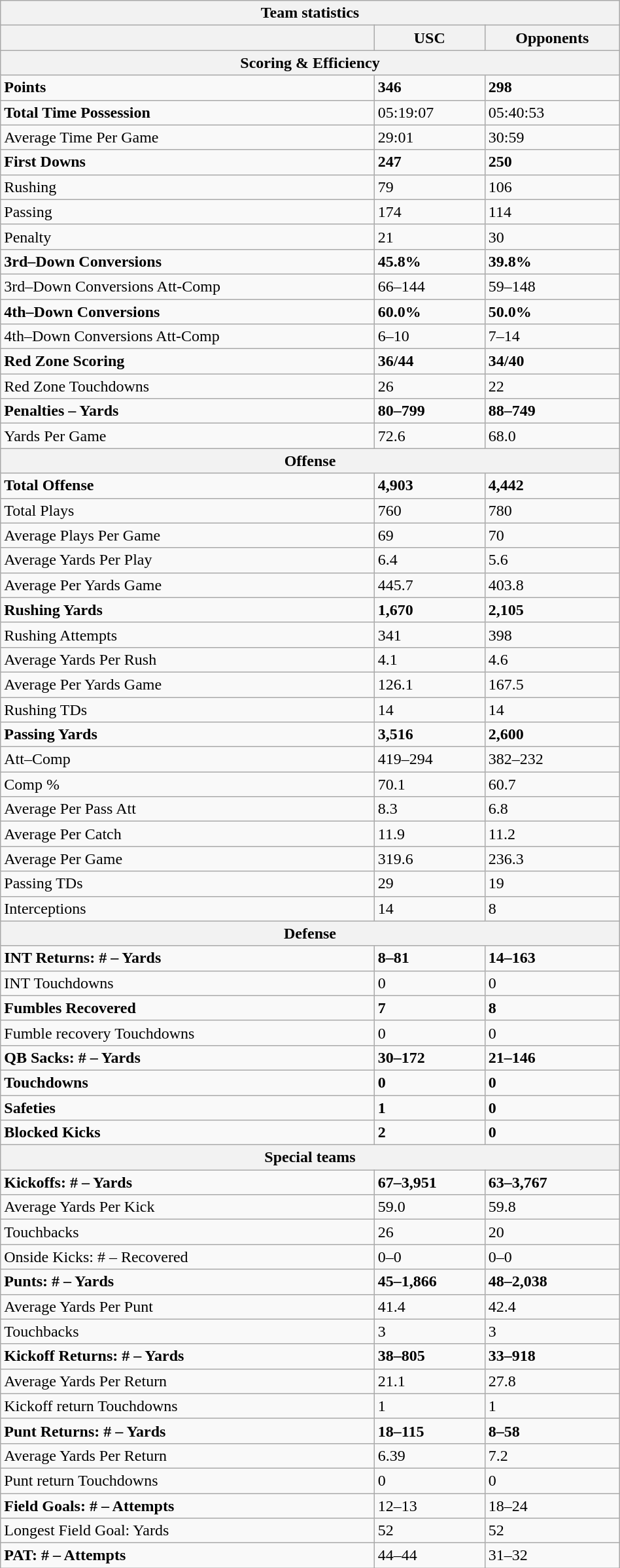<table style="width:50%;" class="wikitable collapsible collapsed">
<tr>
<th colspan="3">Team statistics</th>
</tr>
<tr>
<th> </th>
<th>USC</th>
<th>Opponents</th>
</tr>
<tr>
<th colspan="3">Scoring & Efficiency</th>
</tr>
<tr>
<td><strong>Points</strong></td>
<td><strong> 346</strong></td>
<td><strong> 298</strong></td>
</tr>
<tr>
<td><strong>Total Time Possession</strong></td>
<td>05:19:07</td>
<td>05:40:53</td>
</tr>
<tr>
<td>Average Time Per Game</td>
<td>29:01</td>
<td>30:59</td>
</tr>
<tr>
<td><strong>First Downs</strong></td>
<td><strong>247</strong></td>
<td><strong>250</strong></td>
</tr>
<tr>
<td>Rushing</td>
<td>79</td>
<td>106</td>
</tr>
<tr>
<td>Passing</td>
<td>174</td>
<td>114</td>
</tr>
<tr>
<td>Penalty</td>
<td>21</td>
<td>30</td>
</tr>
<tr>
<td><strong>3rd–Down Conversions</strong></td>
<td><strong>45.8%</strong></td>
<td><strong>39.8%</strong></td>
</tr>
<tr>
<td>3rd–Down Conversions Att-Comp</td>
<td>66–144</td>
<td>59–148</td>
</tr>
<tr>
<td><strong>4th–Down Conversions</strong></td>
<td><strong>60.0%</strong></td>
<td><strong>50.0%</strong></td>
</tr>
<tr>
<td>4th–Down Conversions Att-Comp</td>
<td>6–10</td>
<td>7–14</td>
</tr>
<tr>
<td><strong>Red Zone Scoring</strong></td>
<td><strong>36/44</strong></td>
<td><strong>34/40</strong></td>
</tr>
<tr>
<td>Red Zone Touchdowns</td>
<td>26</td>
<td>22</td>
</tr>
<tr>
<td><strong>Penalties – Yards</strong></td>
<td><strong>80–799</strong></td>
<td><strong>88–749</strong></td>
</tr>
<tr>
<td>Yards Per Game</td>
<td>72.6</td>
<td>68.0</td>
</tr>
<tr>
<th colspan="3">Offense</th>
</tr>
<tr>
<td><strong>Total Offense</strong></td>
<td><strong>4,903</strong></td>
<td><strong>4,442</strong></td>
</tr>
<tr>
<td>Total Plays</td>
<td>760</td>
<td>780</td>
</tr>
<tr>
<td>Average Plays Per Game</td>
<td>69</td>
<td>70</td>
</tr>
<tr>
<td>Average Yards Per Play</td>
<td>6.4</td>
<td>5.6</td>
</tr>
<tr>
<td>Average Per Yards Game</td>
<td>445.7</td>
<td>403.8</td>
</tr>
<tr>
<td><strong>Rushing Yards</strong></td>
<td><strong>1,670</strong></td>
<td><strong>2,105</strong></td>
</tr>
<tr>
<td>Rushing Attempts</td>
<td>341</td>
<td>398</td>
</tr>
<tr>
<td>Average Yards Per Rush</td>
<td>4.1</td>
<td>4.6</td>
</tr>
<tr>
<td>Average Per Yards Game</td>
<td>126.1</td>
<td>167.5</td>
</tr>
<tr>
<td>Rushing TDs</td>
<td>14</td>
<td>14</td>
</tr>
<tr>
<td><strong>Passing Yards</strong></td>
<td><strong>3,516</strong></td>
<td><strong>2,600</strong></td>
</tr>
<tr>
<td>Att–Comp</td>
<td>419–294</td>
<td>382–232</td>
</tr>
<tr>
<td>Comp %</td>
<td>70.1</td>
<td>60.7</td>
</tr>
<tr>
<td>Average Per Pass Att</td>
<td>8.3</td>
<td>6.8</td>
</tr>
<tr>
<td>Average Per Catch</td>
<td>11.9</td>
<td>11.2</td>
</tr>
<tr>
<td>Average Per Game</td>
<td>319.6</td>
<td>236.3</td>
</tr>
<tr>
<td>Passing TDs</td>
<td>29</td>
<td>19</td>
</tr>
<tr>
<td>Interceptions</td>
<td>14</td>
<td>8</td>
</tr>
<tr>
<th colspan="3">Defense</th>
</tr>
<tr>
<td><strong>INT Returns: # – Yards</strong></td>
<td><strong> 8–81 </strong></td>
<td><strong> 14–163 </strong></td>
</tr>
<tr>
<td>INT Touchdowns</td>
<td>0</td>
<td>0</td>
</tr>
<tr>
<td><strong>Fumbles Recovered</strong></td>
<td><strong> 7 </strong></td>
<td><strong> 8 </strong></td>
</tr>
<tr>
<td>Fumble recovery Touchdowns</td>
<td>0</td>
<td>0</td>
</tr>
<tr>
<td><strong>QB Sacks: # – Yards</strong></td>
<td><strong> 30–172</strong></td>
<td><strong> 21–146</strong></td>
</tr>
<tr>
<td><strong>Touchdowns</strong></td>
<td><strong>0</strong></td>
<td><strong>0</strong></td>
</tr>
<tr>
<td><strong>Safeties</strong></td>
<td><strong>1</strong></td>
<td><strong>0</strong></td>
</tr>
<tr>
<td><strong>Blocked Kicks</strong></td>
<td><strong>2</strong></td>
<td><strong>0</strong></td>
</tr>
<tr>
<th colspan="3">Special teams</th>
</tr>
<tr>
<td><strong>Kickoffs: # – Yards</strong></td>
<td><strong>67–3,951</strong></td>
<td><strong>63–3,767</strong></td>
</tr>
<tr>
<td>Average Yards Per Kick</td>
<td>59.0</td>
<td>59.8</td>
</tr>
<tr>
<td>Touchbacks</td>
<td>26</td>
<td>20</td>
</tr>
<tr>
<td>Onside Kicks: # – Recovered</td>
<td>0–0</td>
<td>0–0</td>
</tr>
<tr>
<td><strong>Punts: # – Yards</strong></td>
<td><strong>45–1,866</strong></td>
<td><strong>48–2,038</strong></td>
</tr>
<tr>
<td>Average Yards Per Punt</td>
<td>41.4</td>
<td>42.4</td>
</tr>
<tr>
<td>Touchbacks</td>
<td>3</td>
<td>3</td>
</tr>
<tr>
<td><strong>Kickoff Returns: # – Yards</strong></td>
<td><strong>38–805</strong></td>
<td><strong>33–918</strong></td>
</tr>
<tr>
<td>Average Yards Per Return</td>
<td>21.1</td>
<td>27.8</td>
</tr>
<tr>
<td>Kickoff return Touchdowns</td>
<td>1</td>
<td>1</td>
</tr>
<tr>
<td><strong>Punt Returns: # – Yards</strong></td>
<td><strong>18–115</strong></td>
<td><strong>8–58</strong></td>
</tr>
<tr>
<td>Average Yards Per Return</td>
<td>6.39</td>
<td>7.2</td>
</tr>
<tr>
<td>Punt return Touchdowns</td>
<td>0</td>
<td>0</td>
</tr>
<tr>
<td><strong>Field Goals: # – Attempts</strong></td>
<td>12–13</td>
<td>18–24</td>
</tr>
<tr>
<td>Longest Field Goal: Yards</td>
<td>52</td>
<td>52</td>
</tr>
<tr>
<td><strong>PAT: # – Attempts</strong></td>
<td>44–44</td>
<td>31–32</td>
</tr>
</table>
